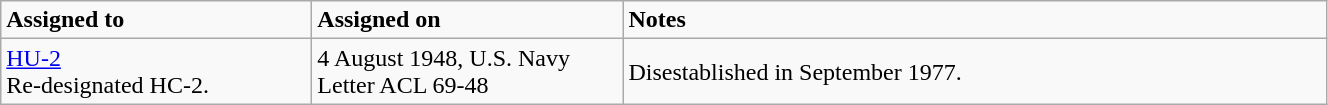<table class="wikitable" style="width: 70%;">
<tr>
<td style="width: 200px;"><strong>Assigned to</strong></td>
<td style="width: 200px;"><strong>Assigned on</strong></td>
<td><strong>Notes</strong></td>
</tr>
<tr>
<td><a href='#'>HU-2</a><br>Re-designated HC-2.</td>
<td>4 August 1948, U.S. Navy Letter ACL 69-48</td>
<td>Disestablished in September 1977.</td>
</tr>
</table>
